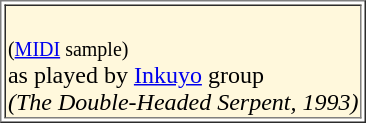<table align=right border="1">
<tr>
<td bgcolor=Cornsilk><br><small>(<a href='#'>MIDI</a> sample)</small><br>as played by <a href='#'>Inkuyo</a> group<br><em>(The Double-Headed Serpent, 1993)</em></td>
</tr>
</table>
